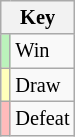<table class="wikitable" style="font-size: 85%">
<tr>
<th colspan=2>Key</th>
</tr>
<tr>
<td bgcolor=#BBF3BB></td>
<td>Win</td>
</tr>
<tr>
<td bgcolor=#FFFFBB></td>
<td>Draw</td>
</tr>
<tr>
<td bgcolor=#FFBBBB></td>
<td>Defeat</td>
</tr>
</table>
